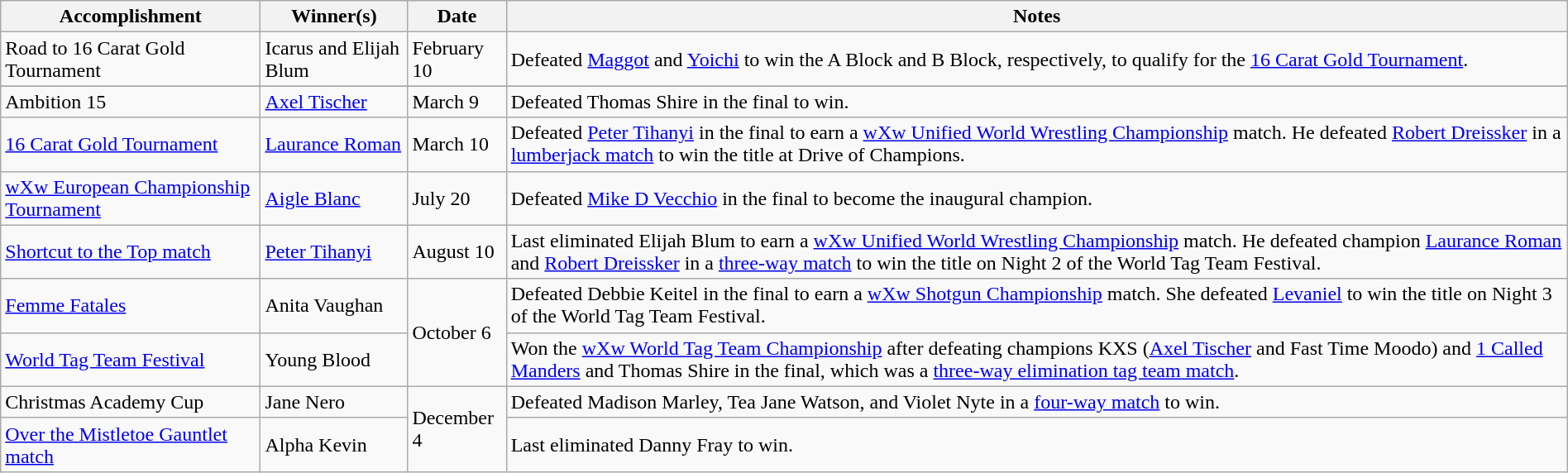<table class="wikitable" style="width:100%;">
<tr>
<th>Accomplishment</th>
<th>Winner(s)</th>
<th>Date</th>
<th>Notes</th>
</tr>
<tr>
<td>Road to 16 Carat Gold Tournament</td>
<td>Icarus and Elijah Blum</td>
<td>February 10</td>
<td>Defeated <a href='#'>Maggot</a> and <a href='#'>Yoichi</a> to win the A Block and B Block, respectively, to qualify for the <a href='#'>16 Carat Gold Tournament</a>.</td>
</tr>
<tr>
</tr>
<tr>
<td>Ambition 15</td>
<td><a href='#'>Axel Tischer</a></td>
<td>March 9</td>
<td>Defeated Thomas Shire in the final to win.</td>
</tr>
<tr>
<td><a href='#'>16 Carat Gold Tournament</a></td>
<td><a href='#'>Laurance Roman</a></td>
<td>March 10</td>
<td>Defeated <a href='#'>Peter Tihanyi</a> in the final to earn a <a href='#'>wXw Unified World Wrestling Championship</a> match. He defeated <a href='#'>Robert Dreissker</a> in a <a href='#'>lumberjack match</a> to win the title at Drive of Champions.</td>
</tr>
<tr>
<td><a href='#'>wXw European Championship Tournament</a></td>
<td><a href='#'>Aigle Blanc</a></td>
<td>July 20</td>
<td>Defeated <a href='#'>Mike D Vecchio</a> in the final to become the inaugural champion.</td>
</tr>
<tr>
<td><a href='#'>Shortcut to the Top match</a></td>
<td><a href='#'>Peter Tihanyi</a></td>
<td>August 10</td>
<td>Last eliminated Elijah Blum to earn a <a href='#'>wXw Unified World Wrestling Championship</a> match. He defeated champion <a href='#'>Laurance Roman</a> and <a href='#'>Robert Dreissker</a> in a <a href='#'>three-way match</a> to win the title on Night 2 of the World Tag Team Festival.</td>
</tr>
<tr>
<td><a href='#'>Femme Fatales</a></td>
<td>Anita Vaughan</td>
<td rowspan=2>October 6</td>
<td>Defeated Debbie Keitel in the final to earn a <a href='#'>wXw Shotgun Championship</a> match. She defeated <a href='#'>Levaniel</a> to win the title on Night 3 of the World Tag Team Festival.</td>
</tr>
<tr>
<td><a href='#'>World Tag Team Festival</a></td>
<td>Young Blood<br></td>
<td>Won the <a href='#'>wXw World Tag Team Championship</a> after defeating champions KXS (<a href='#'>Axel Tischer</a> and Fast Time Moodo) and <a href='#'>1 Called Manders</a> and Thomas Shire in the final, which was a <a href='#'>three-way elimination tag team match</a>.</td>
</tr>
<tr>
<td>Christmas Academy Cup</td>
<td>Jane Nero</td>
<td rowspan=2>December 4</td>
<td>Defeated Madison Marley, Tea Jane Watson, and Violet Nyte in a <a href='#'>four-way match</a> to win.</td>
</tr>
<tr>
<td><a href='#'>Over the Mistletoe Gauntlet match</a></td>
<td>Alpha Kevin</td>
<td>Last eliminated Danny Fray to win.</td>
</tr>
</table>
